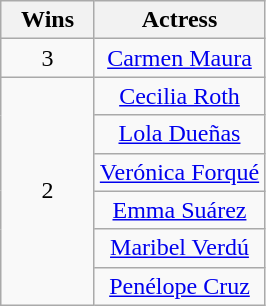<table class="wikitable" style="text-align:center;">
<tr>
<th scope="col" width="55">Wins</th>
<th scope="col" align="center">Actress</th>
</tr>
<tr>
<td rowspan=1 style="text-align:center">3</td>
<td><a href='#'>Carmen Maura</a></td>
</tr>
<tr>
<td rowspan=6 style="text-align:center">2</td>
<td><a href='#'>Cecilia Roth</a></td>
</tr>
<tr>
<td><a href='#'>Lola Dueñas</a></td>
</tr>
<tr>
<td><a href='#'>Verónica Forqué</a></td>
</tr>
<tr>
<td><a href='#'>Emma Suárez</a></td>
</tr>
<tr>
<td><a href='#'>Maribel Verdú</a></td>
</tr>
<tr>
<td><a href='#'>Penélope Cruz</a></td>
</tr>
</table>
